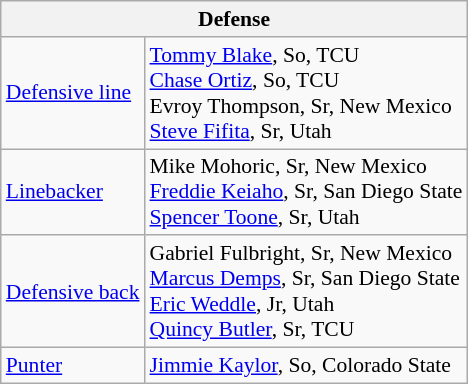<table class="wikitable" style="font-size: 90%;">
<tr>
<th colspan="2">Defense</th>
</tr>
<tr>
<td><a href='#'>Defensive line</a></td>
<td><a href='#'>Tommy Blake</a>, So, TCU<br><a href='#'>Chase Ortiz</a>, So, TCU<br>Evroy Thompson, Sr, New Mexico<br><a href='#'>Steve Fifita</a>, Sr, Utah</td>
</tr>
<tr>
<td><a href='#'>Linebacker</a></td>
<td>Mike Mohoric, Sr, New Mexico<br><a href='#'>Freddie Keiaho</a>, Sr, San Diego State<br><a href='#'>Spencer Toone</a>, Sr, Utah</td>
</tr>
<tr>
<td><a href='#'>Defensive back</a></td>
<td>Gabriel Fulbright, Sr, New Mexico<br><a href='#'>Marcus Demps</a>, Sr, San Diego State<br><a href='#'>Eric Weddle</a>, Jr, Utah<br><a href='#'>Quincy Butler</a>, Sr, TCU</td>
</tr>
<tr>
<td><a href='#'>Punter</a></td>
<td><a href='#'>Jimmie Kaylor</a>, So, Colorado State</td>
</tr>
</table>
